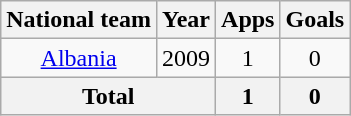<table class=wikitable style="text-align: center;">
<tr>
<th>National team</th>
<th>Year</th>
<th>Apps</th>
<th>Goals</th>
</tr>
<tr>
<td><a href='#'>Albania</a></td>
<td>2009</td>
<td>1</td>
<td>0</td>
</tr>
<tr>
<th colspan="2">Total</th>
<th>1</th>
<th>0</th>
</tr>
</table>
